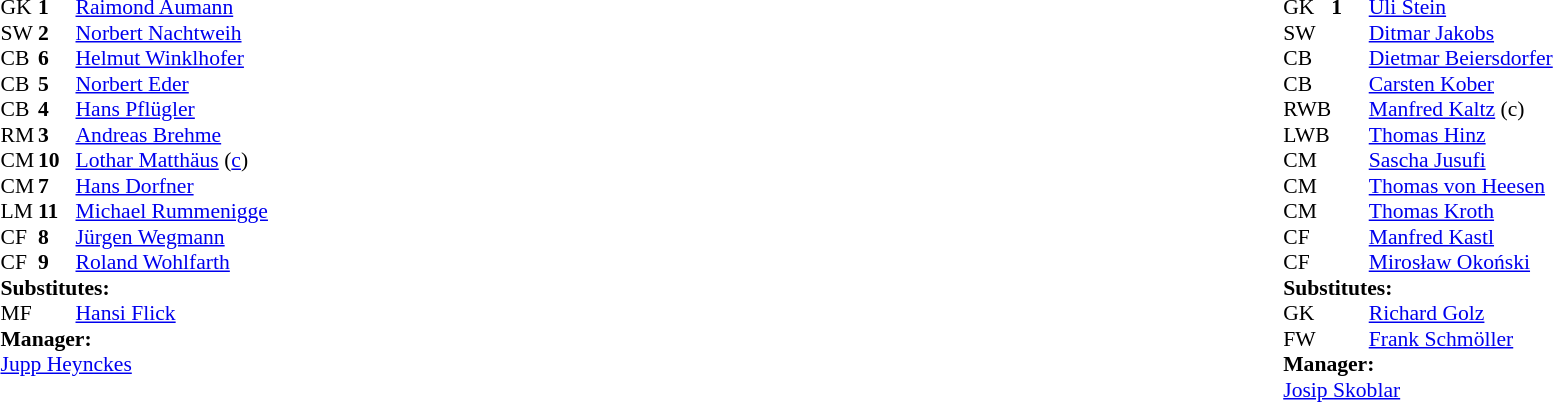<table width="100%">
<tr>
<td valign="top" width="40%"><br><table style="font-size:90%" cellspacing="0" cellpadding="0">
<tr>
<th width=25></th>
<th width=25></th>
</tr>
<tr>
<td>GK</td>
<td><strong>1</strong></td>
<td> <a href='#'>Raimond Aumann</a></td>
</tr>
<tr>
<td>SW</td>
<td><strong>2</strong></td>
<td> <a href='#'>Norbert Nachtweih</a></td>
</tr>
<tr>
<td>CB</td>
<td><strong>6</strong></td>
<td> <a href='#'>Helmut Winklhofer</a></td>
</tr>
<tr>
<td>CB</td>
<td><strong>5</strong></td>
<td> <a href='#'>Norbert Eder</a></td>
</tr>
<tr>
<td>CB</td>
<td><strong>4</strong></td>
<td> <a href='#'>Hans Pflügler</a></td>
</tr>
<tr>
<td>RM</td>
<td><strong>3</strong></td>
<td> <a href='#'>Andreas Brehme</a></td>
<td></td>
</tr>
<tr>
<td>CM</td>
<td><strong>10</strong></td>
<td> <a href='#'>Lothar Matthäus</a> (<a href='#'>c</a>)</td>
</tr>
<tr>
<td>CM</td>
<td><strong>7</strong></td>
<td> <a href='#'>Hans Dorfner</a></td>
</tr>
<tr>
<td>LM</td>
<td><strong>11</strong></td>
<td> <a href='#'>Michael Rummenigge</a></td>
</tr>
<tr>
<td>CF</td>
<td><strong>8</strong></td>
<td> <a href='#'>Jürgen Wegmann</a></td>
</tr>
<tr>
<td>CF</td>
<td><strong>9</strong></td>
<td> <a href='#'>Roland Wohlfarth</a></td>
</tr>
<tr>
<td colspan=3><strong>Substitutes:</strong></td>
</tr>
<tr>
<td>MF</td>
<td></td>
<td> <a href='#'>Hansi Flick</a></td>
<td></td>
<td></td>
</tr>
<tr>
<td colspan=3><strong>Manager:</strong></td>
</tr>
<tr>
<td colspan=3> <a href='#'>Jupp Heynckes</a></td>
</tr>
</table>
</td>
<td valign="top"></td>
<td valign="top" width="50%"><br><table style="font-size:90%; margin:auto" cellspacing="0" cellpadding="0">
<tr>
<th width=25></th>
<th width=25></th>
</tr>
<tr>
<td>GK</td>
<td><strong>1</strong></td>
<td> <a href='#'>Uli Stein</a></td>
<td></td>
</tr>
<tr>
<td>SW</td>
<td></td>
<td> <a href='#'>Ditmar Jakobs</a></td>
</tr>
<tr>
<td>CB</td>
<td></td>
<td> <a href='#'>Dietmar Beiersdorfer</a></td>
</tr>
<tr>
<td>CB</td>
<td></td>
<td> <a href='#'>Carsten Kober</a></td>
<td></td>
<td></td>
</tr>
<tr>
<td>RWB</td>
<td></td>
<td> <a href='#'>Manfred Kaltz</a> (c)</td>
</tr>
<tr>
<td>LWB</td>
<td></td>
<td> <a href='#'>Thomas Hinz</a></td>
<td></td>
<td></td>
</tr>
<tr>
<td>CM</td>
<td></td>
<td> <a href='#'>Sascha Jusufi</a></td>
<td></td>
</tr>
<tr>
<td>CM</td>
<td></td>
<td> <a href='#'>Thomas von Heesen</a></td>
<td></td>
</tr>
<tr>
<td>CM</td>
<td></td>
<td> <a href='#'>Thomas Kroth</a></td>
<td></td>
</tr>
<tr>
<td>CF</td>
<td></td>
<td> <a href='#'>Manfred Kastl</a></td>
</tr>
<tr>
<td>CF</td>
<td></td>
<td> <a href='#'>Mirosław Okoński</a></td>
</tr>
<tr>
<td colspan=3><strong>Substitutes:</strong></td>
</tr>
<tr>
<td>GK</td>
<td></td>
<td> <a href='#'>Richard Golz</a></td>
<td></td>
<td></td>
</tr>
<tr>
<td>FW</td>
<td></td>
<td> <a href='#'>Frank Schmöller</a></td>
<td></td>
<td></td>
</tr>
<tr>
<td colspan=3><strong>Manager:</strong></td>
</tr>
<tr>
<td colspan=3> <a href='#'>Josip Skoblar</a></td>
</tr>
</table>
</td>
</tr>
</table>
